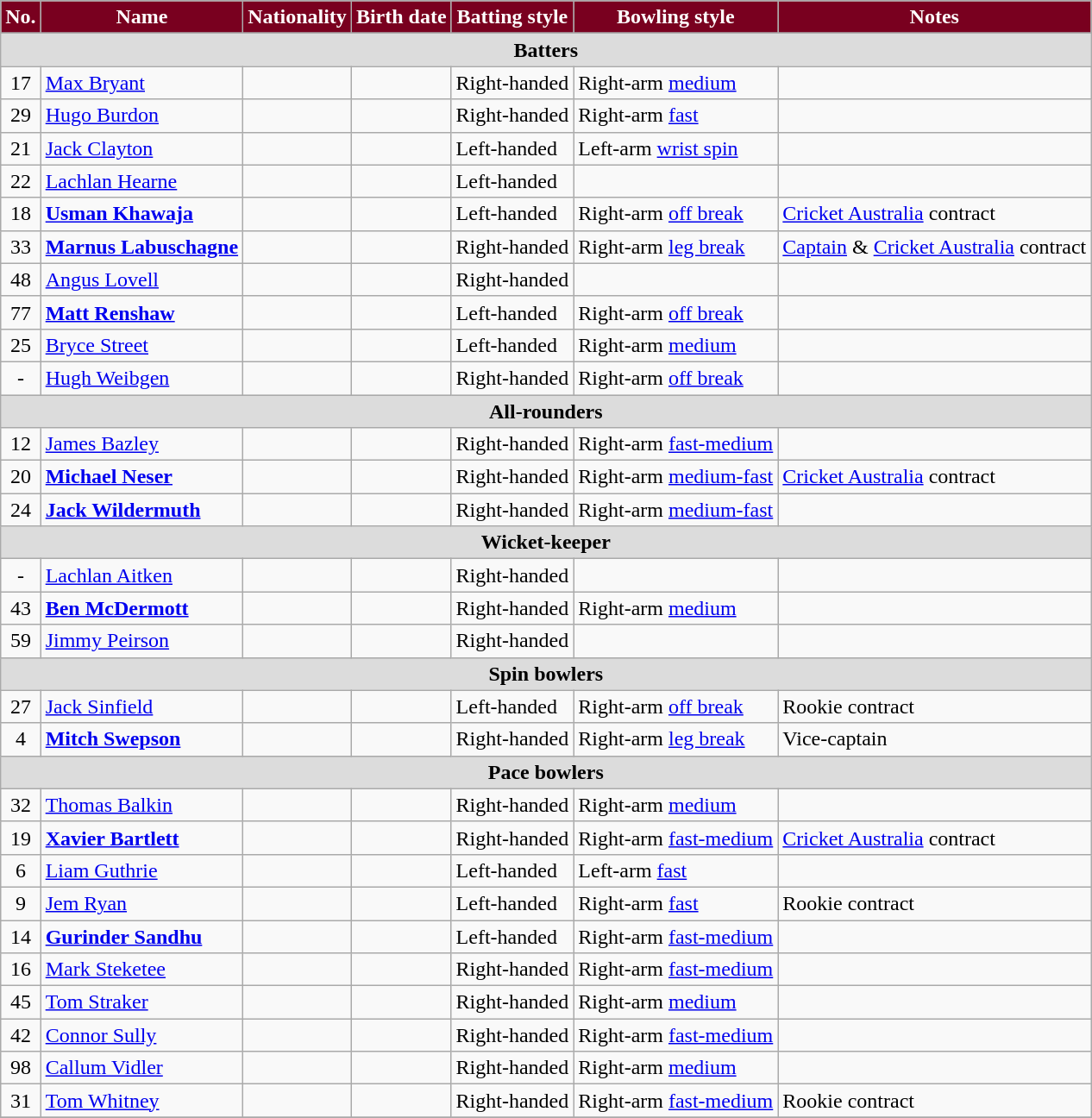<table class="wikitable">
<tr>
<th style="background: #79001f; color:white" align=right>No.</th>
<th style="background: #79001f; color:white" align=right>Name</th>
<th style="background: #79001f; color:white" align=right>Nationality</th>
<th style="background: #79001f; color:white" align=right>Birth date</th>
<th style="background: #79001f; color:white" align=right>Batting style</th>
<th style="background: #79001f; color:white" align=right>Bowling style</th>
<th style="background: #79001f; color:white" align=right>Notes</th>
</tr>
<tr>
</tr>
<tr>
<th colspan=7 style="background: #DCDCDC" align=right>Batters</th>
</tr>
<tr>
<td style="text-align:center">17</td>
<td><a href='#'>Max Bryant</a></td>
<td></td>
<td></td>
<td>Right-handed</td>
<td>Right-arm <a href='#'>medium</a></td>
<td></td>
</tr>
<tr>
<td style="text-align:center">29</td>
<td><a href='#'>Hugo Burdon</a></td>
<td></td>
<td></td>
<td>Right-handed</td>
<td>Right-arm <a href='#'>fast</a></td>
<td></td>
</tr>
<tr>
<td style="text-align:center">21</td>
<td><a href='#'>Jack Clayton</a></td>
<td></td>
<td></td>
<td>Left-handed</td>
<td>Left-arm <a href='#'>wrist spin</a></td>
<td></td>
</tr>
<tr>
<td style="text-align:center">22</td>
<td><a href='#'>Lachlan Hearne</a></td>
<td></td>
<td></td>
<td>Left-handed</td>
<td></td>
<td></td>
</tr>
<tr>
<td style="text-align:center">18</td>
<td><strong><a href='#'>Usman Khawaja</a></strong></td>
<td></td>
<td></td>
<td>Left-handed</td>
<td>Right-arm <a href='#'>off break</a></td>
<td><a href='#'>Cricket Australia</a> contract</td>
</tr>
<tr>
<td style="text-align:center">33</td>
<td><strong><a href='#'>Marnus Labuschagne</a></strong></td>
<td></td>
<td></td>
<td>Right-handed</td>
<td>Right-arm <a href='#'>leg break</a></td>
<td><a href='#'>Captain</a> & <a href='#'>Cricket Australia</a> contract</td>
</tr>
<tr>
<td style="text-align:center">48</td>
<td><a href='#'>Angus Lovell</a></td>
<td></td>
<td></td>
<td>Right-handed</td>
<td></td>
<td></td>
</tr>
<tr>
<td style="text-align:center">77</td>
<td><strong><a href='#'>Matt Renshaw</a></strong></td>
<td></td>
<td></td>
<td>Left-handed</td>
<td>Right-arm <a href='#'>off break</a></td>
<td></td>
</tr>
<tr>
<td style="text-align:center">25</td>
<td><a href='#'>Bryce Street</a></td>
<td></td>
<td></td>
<td>Left-handed</td>
<td>Right-arm <a href='#'>medium</a></td>
<td></td>
</tr>
<tr>
<td style="text-align:center">-</td>
<td><a href='#'>Hugh Weibgen</a></td>
<td></td>
<td></td>
<td>Right-handed</td>
<td>Right-arm <a href='#'>off break</a></td>
<td></td>
</tr>
<tr>
<th colspan=7 style="background: #DCDCDC" align=right>All-rounders</th>
</tr>
<tr>
<td style="text-align:center">12</td>
<td><a href='#'>James Bazley</a></td>
<td></td>
<td></td>
<td>Right-handed</td>
<td>Right-arm <a href='#'>fast-medium</a></td>
<td></td>
</tr>
<tr>
<td style="text-align:center">20</td>
<td><strong><a href='#'>Michael Neser</a></strong></td>
<td></td>
<td></td>
<td>Right-handed</td>
<td>Right-arm <a href='#'>medium-fast</a></td>
<td><a href='#'>Cricket Australia</a> contract</td>
</tr>
<tr>
<td style="text-align:center">24</td>
<td><strong><a href='#'>Jack Wildermuth</a></strong></td>
<td></td>
<td></td>
<td>Right-handed</td>
<td>Right-arm <a href='#'>medium-fast</a></td>
<td></td>
</tr>
<tr>
<th colspan=7 style="background: #DCDCDC" align=right>Wicket-keeper</th>
</tr>
<tr>
<td style="text-align:center">-</td>
<td><a href='#'>Lachlan Aitken</a></td>
<td></td>
<td></td>
<td>Right-handed</td>
<td></td>
<td></td>
</tr>
<tr>
<td style="text-align:center">43</td>
<td><strong><a href='#'>Ben McDermott</a></strong></td>
<td></td>
<td></td>
<td>Right-handed</td>
<td>Right-arm <a href='#'>medium</a></td>
<td></td>
</tr>
<tr>
<td style="text-align:center">59</td>
<td><a href='#'>Jimmy Peirson</a></td>
<td></td>
<td></td>
<td>Right-handed</td>
<td></td>
<td></td>
</tr>
<tr>
<th colspan=7 style="background: #DCDCDC" align=right>Spin bowlers</th>
</tr>
<tr>
<td style="text-align:center">27</td>
<td><a href='#'>Jack Sinfield</a></td>
<td></td>
<td></td>
<td>Left-handed</td>
<td>Right-arm <a href='#'>off break</a></td>
<td>Rookie contract</td>
</tr>
<tr>
<td style="text-align:center">4</td>
<td><strong><a href='#'>Mitch Swepson</a></strong></td>
<td></td>
<td></td>
<td>Right-handed</td>
<td>Right-arm <a href='#'>leg break</a></td>
<td>Vice-captain</td>
</tr>
<tr>
<th colspan=7 style="background: #DCDCDC" align=right>Pace bowlers</th>
</tr>
<tr>
<td style="text-align:center">32</td>
<td><a href='#'>Thomas Balkin</a></td>
<td></td>
<td></td>
<td>Right-handed</td>
<td>Right-arm <a href='#'>medium</a></td>
<td></td>
</tr>
<tr>
<td style="text-align:center">19</td>
<td><strong><a href='#'>Xavier Bartlett</a></strong></td>
<td></td>
<td></td>
<td>Right-handed</td>
<td>Right-arm <a href='#'>fast-medium</a></td>
<td><a href='#'>Cricket Australia</a> contract</td>
</tr>
<tr>
<td style="text-align:center">6</td>
<td><a href='#'>Liam Guthrie</a></td>
<td></td>
<td></td>
<td>Left-handed</td>
<td>Left-arm <a href='#'>fast</a></td>
<td></td>
</tr>
<tr>
<td style="text-align:center">9</td>
<td><a href='#'>Jem Ryan</a></td>
<td></td>
<td></td>
<td>Left-handed</td>
<td>Right-arm <a href='#'>fast</a></td>
<td>Rookie contract</td>
</tr>
<tr>
<td style="text-align:center">14</td>
<td><strong><a href='#'>Gurinder Sandhu</a></strong></td>
<td></td>
<td></td>
<td>Left-handed</td>
<td>Right-arm <a href='#'>fast-medium</a></td>
<td></td>
</tr>
<tr>
<td style="text-align:center">16</td>
<td><a href='#'>Mark Steketee</a></td>
<td></td>
<td></td>
<td>Right-handed</td>
<td>Right-arm <a href='#'>fast-medium</a></td>
<td></td>
</tr>
<tr>
<td style="text-align:center">45</td>
<td><a href='#'>Tom Straker</a></td>
<td></td>
<td></td>
<td>Right-handed</td>
<td>Right-arm <a href='#'>medium</a></td>
<td></td>
</tr>
<tr>
<td style="text-align:center">42</td>
<td><a href='#'>Connor Sully</a></td>
<td></td>
<td></td>
<td>Right-handed</td>
<td>Right-arm <a href='#'>fast-medium</a></td>
<td></td>
</tr>
<tr>
<td style="text-align:center">98</td>
<td><a href='#'>Callum Vidler</a></td>
<td></td>
<td></td>
<td>Right-handed</td>
<td>Right-arm <a href='#'>medium</a></td>
<td></td>
</tr>
<tr>
<td style="text-align:center">31</td>
<td><a href='#'>Tom Whitney</a></td>
<td></td>
<td></td>
<td>Right-handed</td>
<td>Right-arm <a href='#'>fast-medium</a></td>
<td>Rookie contract</td>
</tr>
<tr>
</tr>
</table>
